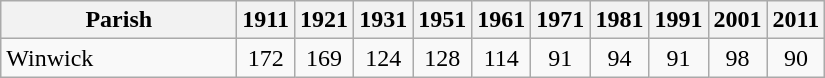<table class="wikitable" style="text-align:center;">
<tr>
<th width="150">Parish<br></th>
<th width="30">1911<br></th>
<th width="30">1921<br></th>
<th width="30">1931<br></th>
<th width="30">1951<br></th>
<th width="30">1961<br></th>
<th width="30">1971<br></th>
<th width="30">1981<br></th>
<th width="30">1991<br></th>
<th width="30">2001<br></th>
<th width="30">2011 <br></th>
</tr>
<tr>
<td align=left>Winwick</td>
<td align="center">172</td>
<td align="center">169</td>
<td align="center">124</td>
<td align="center">128</td>
<td align="center">114</td>
<td align="center">91</td>
<td align="center">94</td>
<td align="center">91</td>
<td align="center">98</td>
<td align="center">90</td>
</tr>
</table>
